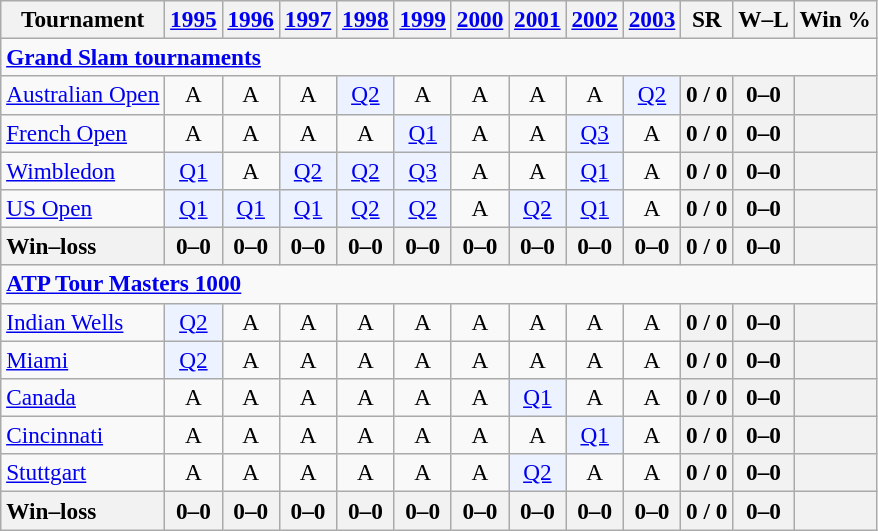<table class=wikitable style=text-align:center;font-size:97%>
<tr>
<th>Tournament</th>
<th><a href='#'>1995</a></th>
<th><a href='#'>1996</a></th>
<th><a href='#'>1997</a></th>
<th><a href='#'>1998</a></th>
<th><a href='#'>1999</a></th>
<th><a href='#'>2000</a></th>
<th><a href='#'>2001</a></th>
<th><a href='#'>2002</a></th>
<th><a href='#'>2003</a></th>
<th>SR</th>
<th>W–L</th>
<th>Win %</th>
</tr>
<tr>
<td colspan=23 align=left><strong><a href='#'>Grand Slam tournaments</a></strong></td>
</tr>
<tr>
<td align=left><a href='#'>Australian Open</a></td>
<td>A</td>
<td>A</td>
<td>A</td>
<td bgcolor=ecf2ff><a href='#'>Q2</a></td>
<td>A</td>
<td>A</td>
<td>A</td>
<td>A</td>
<td bgcolor=ecf2ff><a href='#'>Q2</a></td>
<th>0 / 0</th>
<th>0–0</th>
<th></th>
</tr>
<tr>
<td align=left><a href='#'>French Open</a></td>
<td>A</td>
<td>A</td>
<td>A</td>
<td>A</td>
<td bgcolor=ecf2ff><a href='#'>Q1</a></td>
<td>A</td>
<td>A</td>
<td bgcolor=ecf2ff><a href='#'>Q3</a></td>
<td>A</td>
<th>0 / 0</th>
<th>0–0</th>
<th></th>
</tr>
<tr>
<td align=left><a href='#'>Wimbledon</a></td>
<td bgcolor=ecf2ff><a href='#'>Q1</a></td>
<td>A</td>
<td bgcolor=ecf2ff><a href='#'>Q2</a></td>
<td bgcolor=ecf2ff><a href='#'>Q2</a></td>
<td bgcolor=ecf2ff><a href='#'>Q3</a></td>
<td>A</td>
<td>A</td>
<td bgcolor=ecf2ff><a href='#'>Q1</a></td>
<td>A</td>
<th>0 / 0</th>
<th>0–0</th>
<th></th>
</tr>
<tr>
<td align=left><a href='#'>US Open</a></td>
<td bgcolor=ecf2ff><a href='#'>Q1</a></td>
<td bgcolor=ecf2ff><a href='#'>Q1</a></td>
<td bgcolor=ecf2ff><a href='#'>Q1</a></td>
<td bgcolor=ecf2ff><a href='#'>Q2</a></td>
<td bgcolor=ecf2ff><a href='#'>Q2</a></td>
<td>A</td>
<td bgcolor=ecf2ff><a href='#'>Q2</a></td>
<td bgcolor=ecf2ff><a href='#'>Q1</a></td>
<td>A</td>
<th>0 / 0</th>
<th>0–0</th>
<th></th>
</tr>
<tr>
<th style=text-align:left>Win–loss</th>
<th>0–0</th>
<th>0–0</th>
<th>0–0</th>
<th>0–0</th>
<th>0–0</th>
<th>0–0</th>
<th>0–0</th>
<th>0–0</th>
<th>0–0</th>
<th>0 / 0</th>
<th>0–0</th>
<th></th>
</tr>
<tr>
<td colspan=25 style=text-align:left><strong><a href='#'>ATP Tour Masters 1000</a></strong></td>
</tr>
<tr>
<td align=left><a href='#'>Indian Wells</a></td>
<td bgcolor=ecf2ff><a href='#'>Q2</a></td>
<td>A</td>
<td>A</td>
<td>A</td>
<td>A</td>
<td>A</td>
<td>A</td>
<td>A</td>
<td>A</td>
<th>0 / 0</th>
<th>0–0</th>
<th></th>
</tr>
<tr>
<td align=left><a href='#'>Miami</a></td>
<td bgcolor=ecf2ff><a href='#'>Q2</a></td>
<td>A</td>
<td>A</td>
<td>A</td>
<td>A</td>
<td>A</td>
<td>A</td>
<td>A</td>
<td>A</td>
<th>0 / 0</th>
<th>0–0</th>
<th></th>
</tr>
<tr>
<td align=left><a href='#'>Canada</a></td>
<td>A</td>
<td>A</td>
<td>A</td>
<td>A</td>
<td>A</td>
<td>A</td>
<td bgcolor=ecf2ff><a href='#'>Q1</a></td>
<td>A</td>
<td>A</td>
<th>0 / 0</th>
<th>0–0</th>
<th></th>
</tr>
<tr>
<td align=left><a href='#'>Cincinnati</a></td>
<td>A</td>
<td>A</td>
<td>A</td>
<td>A</td>
<td>A</td>
<td>A</td>
<td>A</td>
<td bgcolor=ecf2ff><a href='#'>Q1</a></td>
<td>A</td>
<th>0 / 0</th>
<th>0–0</th>
<th></th>
</tr>
<tr>
<td align=left><a href='#'>Stuttgart</a></td>
<td>A</td>
<td>A</td>
<td>A</td>
<td>A</td>
<td>A</td>
<td>A</td>
<td bgcolor=ecf2ff><a href='#'>Q2</a></td>
<td>A</td>
<td>A</td>
<th>0 / 0</th>
<th>0–0</th>
<th></th>
</tr>
<tr>
<th style=text-align:left>Win–loss</th>
<th>0–0</th>
<th>0–0</th>
<th>0–0</th>
<th>0–0</th>
<th>0–0</th>
<th>0–0</th>
<th>0–0</th>
<th>0–0</th>
<th>0–0</th>
<th>0 / 0</th>
<th>0–0</th>
<th></th>
</tr>
</table>
